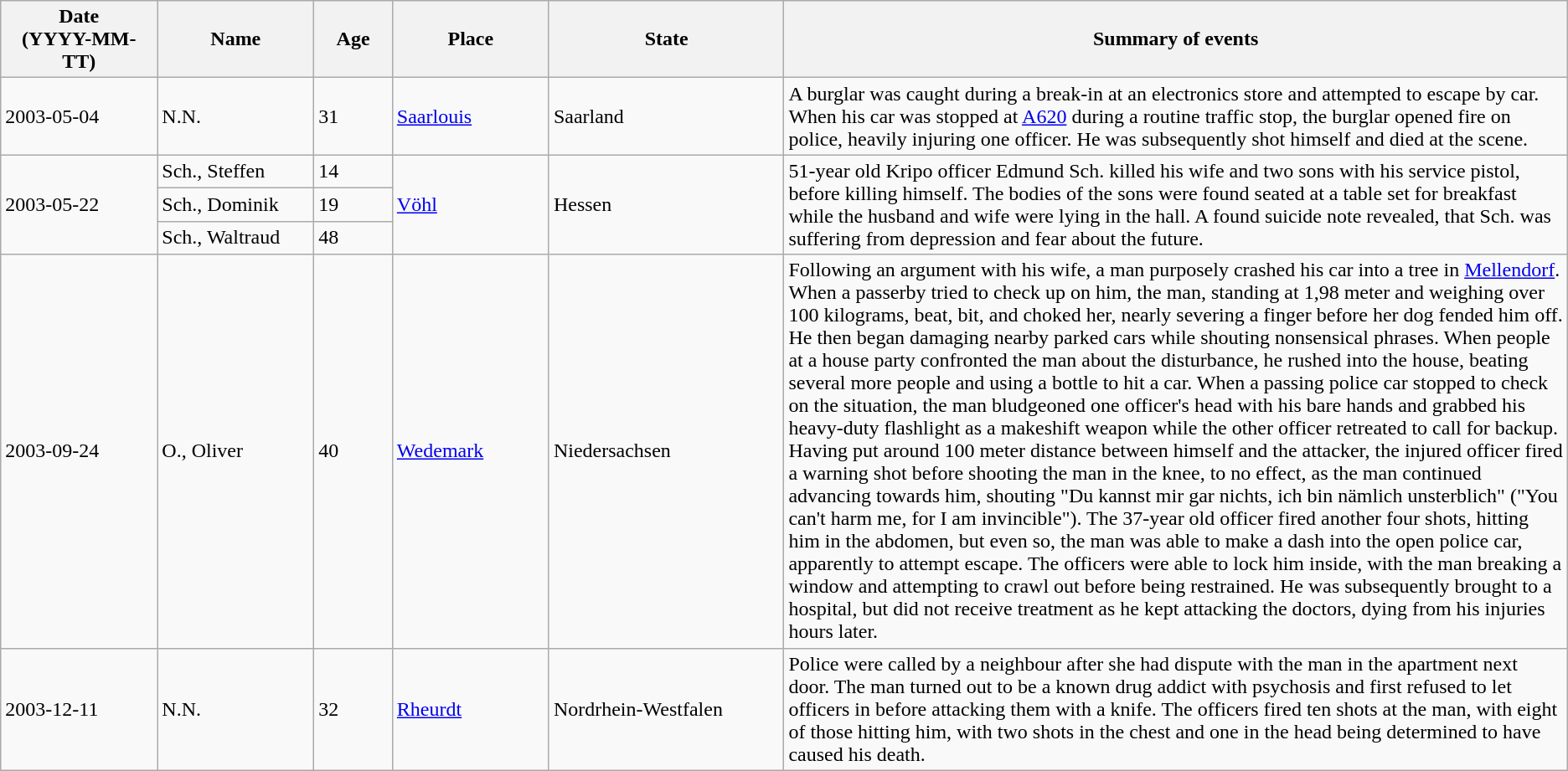<table class="wikitable sortable static-row-numbers static-row-header-text">
<tr>
<th style="width:10%;">Date<br>(YYYY-MM-TT)</th>
<th style="width:10%;">Name</th>
<th style="width:5%;">Age</th>
<th style="width:10%;">Place</th>
<th style="width:15%;">State</th>
<th style="width:50%;">Summary of events</th>
</tr>
<tr>
<td>2003-05-04</td>
<td>N.N.</td>
<td>31</td>
<td><a href='#'>Saarlouis</a></td>
<td>Saarland</td>
<td>A burglar was caught during a break-in at an electronics store and attempted to escape by car. When his car was stopped at <a href='#'>A620</a> during a routine traffic stop, the burglar opened fire on police, heavily injuring one officer. He was subsequently shot himself and died at the scene.</td>
</tr>
<tr>
<td rowspan=3>2003-05-22</td>
<td>Sch., Steffen</td>
<td>14</td>
<td rowspan=3><a href='#'>Vöhl</a></td>
<td rowspan=3>Hessen</td>
<td rowspan="3">51-year old Kripo officer Edmund Sch. killed his wife and two sons with his service pistol, before killing himself. The bodies of the sons were found seated at a table set for breakfast while the husband and wife were lying in the hall. A found suicide note revealed, that Sch. was suffering from depression and fear about the future.</td>
</tr>
<tr>
<td>Sch., Dominik</td>
<td>19</td>
</tr>
<tr>
<td>Sch., Waltraud</td>
<td>48</td>
</tr>
<tr>
<td>2003-09-24</td>
<td>O., Oliver</td>
<td>40</td>
<td><a href='#'>Wedemark</a></td>
<td>Niedersachsen</td>
<td>Following an argument with his wife, a man purposely crashed his car into a tree in <a href='#'>Mellendorf</a>. When a passerby tried to check up on him, the man, standing at 1,98 meter and weighing over 100 kilograms, beat, bit, and choked her, nearly severing a finger before her dog fended him off. He then began damaging nearby parked cars while shouting nonsensical phrases. When people at a house party confronted the man about the disturbance, he rushed into the house, beating several more people and using a bottle to hit a car. When a passing police car stopped to check on the situation, the man bludgeoned one officer's head with his bare hands and grabbed his heavy-duty flashlight as a makeshift weapon while the other officer retreated to call for backup. Having put around 100 meter distance between himself and the attacker, the injured officer fired a warning shot before shooting the man in the knee, to no effect, as the man continued advancing towards him, shouting "Du kannst mir gar nichts, ich bin nämlich unsterblich" ("You can't harm me, for I am invincible"). The 37-year old officer fired another four shots, hitting him in the abdomen, but even so, the man was able to make a dash into the open police car, apparently to attempt escape. The officers were able to lock him inside, with the man breaking a window and attempting to crawl out before being restrained. He was subsequently brought to a hospital, but did not receive treatment as he kept attacking the doctors, dying from his injuries hours later.</td>
</tr>
<tr>
<td>2003-12-11</td>
<td>N.N.</td>
<td>32</td>
<td><a href='#'>Rheurdt</a></td>
<td>Nordrhein-Westfalen</td>
<td>Police were called by a neighbour after she had dispute with the man in the apartment next door. The man turned out to be a known drug addict with psychosis and first refused to let officers in before attacking them with a knife. The officers fired ten shots at the man, with eight of those hitting him, with two shots in the chest and one in the head being determined to have caused his death.</td>
</tr>
</table>
